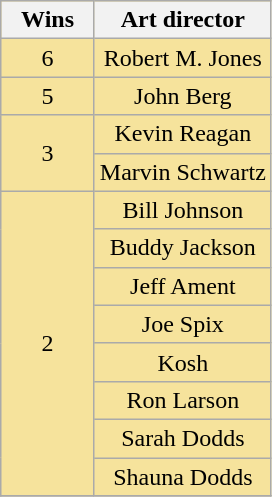<table class="wikitable" rowspan=2 border="2" cellpadding="4" style="text-align: center; background: #f6e39c">
<tr>
<th scope="col" width="55">Wins</th>
<th scope="col" align="center">Art director</th>
</tr>
<tr>
<td>6</td>
<td>Robert M. Jones</td>
</tr>
<tr>
<td>5</td>
<td>John Berg</td>
</tr>
<tr>
<td rowspan=2 style="text-align:center">3</td>
<td>Kevin Reagan</td>
</tr>
<tr>
<td>Marvin Schwartz</td>
</tr>
<tr>
<td rowspan=8 style="text-align:center">2</td>
<td>Bill Johnson</td>
</tr>
<tr>
<td>Buddy Jackson</td>
</tr>
<tr>
<td>Jeff Ament</td>
</tr>
<tr>
<td>Joe Spix</td>
</tr>
<tr>
<td>Kosh</td>
</tr>
<tr>
<td>Ron Larson</td>
</tr>
<tr>
<td>Sarah Dodds</td>
</tr>
<tr>
<td>Shauna Dodds</td>
</tr>
<tr>
</tr>
</table>
